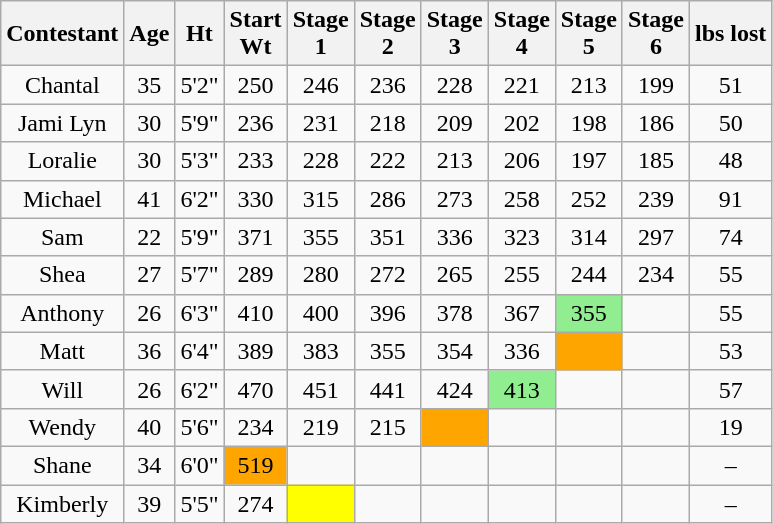<table class="wikitable" border="1" style="text-align:center" align="center">
<tr>
<th>Contestant</th>
<th>Age</th>
<th>Ht</th>
<th>Start<br>Wt</th>
<th>Stage<br>1</th>
<th>Stage<br>2</th>
<th>Stage<br>3</th>
<th>Stage<br>4</th>
<th>Stage<br>5</th>
<th>Stage<br>6</th>
<th>lbs lost</th>
</tr>
<tr>
<td>Chantal</td>
<td>35</td>
<td>5'2"</td>
<td>250</td>
<td>246</td>
<td>236</td>
<td>228</td>
<td>221</td>
<td>213</td>
<td>199</td>
<td>51</td>
</tr>
<tr>
<td>Jami Lyn</td>
<td>30</td>
<td>5'9"</td>
<td>236</td>
<td>231</td>
<td>218</td>
<td>209</td>
<td>202</td>
<td>198</td>
<td>186</td>
<td>50</td>
</tr>
<tr>
<td>Loralie</td>
<td>30</td>
<td>5'3"</td>
<td>233</td>
<td>228</td>
<td>222</td>
<td>213</td>
<td>206</td>
<td>197</td>
<td>185</td>
<td>48</td>
</tr>
<tr>
<td>Michael</td>
<td>41</td>
<td>6'2"</td>
<td>330</td>
<td>315</td>
<td>286</td>
<td>273</td>
<td>258</td>
<td>252</td>
<td>239</td>
<td>91</td>
</tr>
<tr>
<td>Sam</td>
<td>22</td>
<td>5'9"</td>
<td>371</td>
<td>355</td>
<td>351</td>
<td>336</td>
<td>323</td>
<td>314</td>
<td>297</td>
<td>74</td>
</tr>
<tr>
<td>Shea</td>
<td>27</td>
<td>5'7"</td>
<td>289</td>
<td>280</td>
<td>272</td>
<td>265</td>
<td>255</td>
<td>244</td>
<td>234</td>
<td>55</td>
</tr>
<tr>
<td>Anthony</td>
<td>26</td>
<td>6'3"</td>
<td>410</td>
<td>400</td>
<td>396</td>
<td>378</td>
<td>367</td>
<td bgcolor="lightgreen">355</td>
<td></td>
<td>55</td>
</tr>
<tr>
<td>Matt</td>
<td>36</td>
<td>6'4"</td>
<td>389</td>
<td>383</td>
<td>355</td>
<td>354</td>
<td>336</td>
<td bgcolor="orange"></td>
<td></td>
<td>53</td>
</tr>
<tr>
<td>Will</td>
<td>26</td>
<td>6'2"</td>
<td>470</td>
<td>451</td>
<td>441</td>
<td>424</td>
<td bgcolor="lightgreen">413</td>
<td></td>
<td></td>
<td>57</td>
</tr>
<tr>
<td>Wendy</td>
<td>40</td>
<td>5'6"</td>
<td>234</td>
<td>219</td>
<td>215</td>
<td bgcolor="orange"></td>
<td></td>
<td></td>
<td></td>
<td>19</td>
</tr>
<tr>
<td>Shane</td>
<td>34</td>
<td>6'0"</td>
<td bgcolor="orange">519</td>
<td></td>
<td></td>
<td></td>
<td></td>
<td></td>
<td></td>
<td>–</td>
</tr>
<tr>
<td>Kimberly</td>
<td>39</td>
<td>5'5"</td>
<td>274</td>
<td bgcolor="yellow"></td>
<td></td>
<td></td>
<td></td>
<td></td>
<td></td>
<td>–</td>
</tr>
</table>
